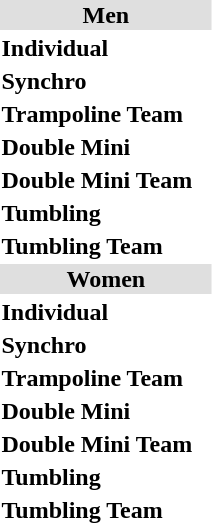<table>
<tr bgcolor="DFDFDF">
<td colspan="4" align="center"><strong>Men</strong></td>
</tr>
<tr>
<th scope=row style="text-align:left">Individual</th>
<td></td>
<td></td>
<td></td>
</tr>
<tr>
<th scope=row style="text-align:left">Synchro</th>
<td><br></td>
<td><br></td>
<td><br></td>
</tr>
<tr>
<th scope=row style="text-align:left">Trampoline Team</th>
<td></td>
<td></td>
<td></td>
</tr>
<tr>
<th scope=row style="text-align:left">Double Mini</th>
<td></td>
<td></td>
<td></td>
</tr>
<tr>
<th scope=row style="text-align:left">Double Mini Team</th>
<td></td>
<td></td>
<td></td>
</tr>
<tr>
<th scope=row style="text-align:left">Tumbling</th>
<td></td>
<td></td>
<td></td>
</tr>
<tr>
<th scope=row style="text-align:left">Tumbling Team</th>
<td></td>
<td></td>
<td></td>
</tr>
<tr bgcolor="DFDFDF">
<td colspan="4" align="center"><strong>Women</strong></td>
</tr>
<tr>
<th scope=row style="text-align:left">Individual</th>
<td></td>
<td></td>
<td></td>
</tr>
<tr>
<th scope=row style="text-align:left">Synchro</th>
<td><br></td>
<td><br></td>
<td><br></td>
</tr>
<tr>
<th scope=row style="text-align:left">Trampoline Team</th>
<td></td>
<td></td>
<td></td>
</tr>
<tr>
<th scope=row style="text-align:left">Double Mini</th>
<td></td>
<td></td>
<td></td>
</tr>
<tr>
<th scope=row style="text-align:left">Double Mini Team</th>
<td></td>
<td></td>
<td></td>
</tr>
<tr>
<th scope=row style="text-align:left">Tumbling</th>
<td></td>
<td></td>
<td></td>
</tr>
<tr>
<th scope=row style="text-align:left">Tumbling Team</th>
<td></td>
<td></td>
<td></td>
</tr>
</table>
